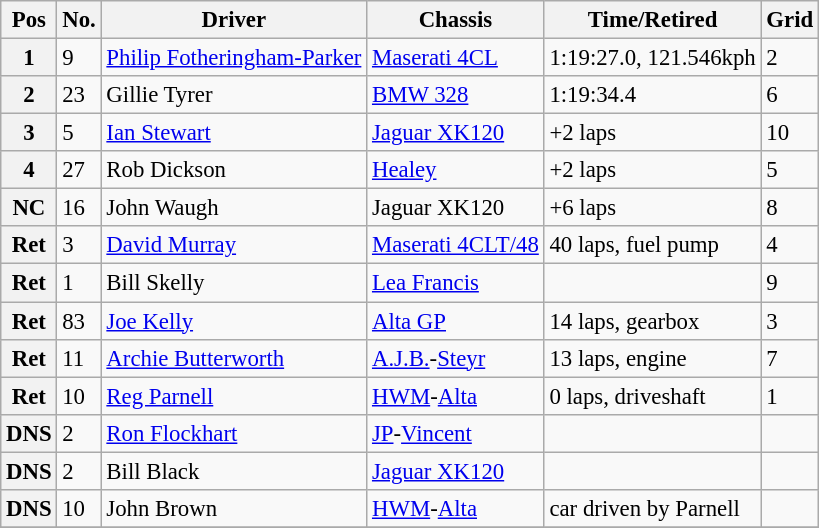<table class="wikitable" style="font-size: 95%;">
<tr>
<th>Pos</th>
<th>No.</th>
<th>Driver</th>
<th>Chassis</th>
<th>Time/Retired</th>
<th>Grid</th>
</tr>
<tr>
<th>1</th>
<td>9</td>
<td> <a href='#'>Philip Fotheringham-Parker</a></td>
<td><a href='#'>Maserati 4CL</a></td>
<td>1:19:27.0, 121.546kph</td>
<td>2</td>
</tr>
<tr>
<th>2</th>
<td>23</td>
<td> Gillie Tyrer</td>
<td><a href='#'>BMW 328</a></td>
<td>1:19:34.4</td>
<td>6</td>
</tr>
<tr>
<th>3</th>
<td>5</td>
<td> <a href='#'>Ian Stewart</a></td>
<td><a href='#'>Jaguar XK120</a></td>
<td>+2 laps</td>
<td>10</td>
</tr>
<tr>
<th>4</th>
<td>27</td>
<td> Rob Dickson</td>
<td><a href='#'>Healey</a></td>
<td>+2 laps</td>
<td>5</td>
</tr>
<tr>
<th>NC</th>
<td>16</td>
<td> John Waugh</td>
<td>Jaguar XK120</td>
<td>+6 laps</td>
<td>8</td>
</tr>
<tr>
<th>Ret</th>
<td>3</td>
<td> <a href='#'>David Murray</a></td>
<td><a href='#'>Maserati 4CLT/48</a></td>
<td>40 laps, fuel pump</td>
<td>4</td>
</tr>
<tr>
<th>Ret</th>
<td>1</td>
<td> Bill Skelly</td>
<td><a href='#'>Lea Francis</a></td>
<td></td>
<td>9</td>
</tr>
<tr>
<th>Ret</th>
<td>83</td>
<td> <a href='#'>Joe Kelly</a></td>
<td><a href='#'>Alta GP</a></td>
<td>14 laps, gearbox</td>
<td>3</td>
</tr>
<tr>
<th>Ret</th>
<td>11</td>
<td> <a href='#'>Archie Butterworth</a></td>
<td><a href='#'>A.J.B.</a>-<a href='#'>Steyr</a></td>
<td>13 laps, engine</td>
<td>7</td>
</tr>
<tr>
<th>Ret</th>
<td>10</td>
<td> <a href='#'>Reg Parnell</a></td>
<td><a href='#'>HWM</a>-<a href='#'>Alta</a></td>
<td>0 laps, driveshaft</td>
<td>1</td>
</tr>
<tr>
<th>DNS</th>
<td>2</td>
<td> <a href='#'>Ron Flockhart</a></td>
<td><a href='#'>JP</a>-<a href='#'>Vincent</a></td>
<td></td>
<td></td>
</tr>
<tr>
<th>DNS</th>
<td>2</td>
<td> Bill Black</td>
<td><a href='#'>Jaguar XK120</a></td>
<td></td>
<td></td>
</tr>
<tr>
<th>DNS</th>
<td>10</td>
<td> John Brown</td>
<td><a href='#'>HWM</a>-<a href='#'>Alta</a></td>
<td>car driven by Parnell</td>
<td></td>
</tr>
<tr>
</tr>
</table>
